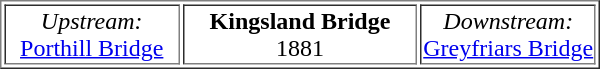<table align="center" border="1">
<tr>
<td width="30%" align="center"><em>Upstream:</em><br><a href='#'>Porthill Bridge</a><br></td>
<td width="40%" align="center"><strong>Kingsland Bridge</strong><br>1881</td>
<td width="30%" align="center"><em>Downstream:</em><br><a href='#'>Greyfriars Bridge</a></td>
</tr>
</table>
